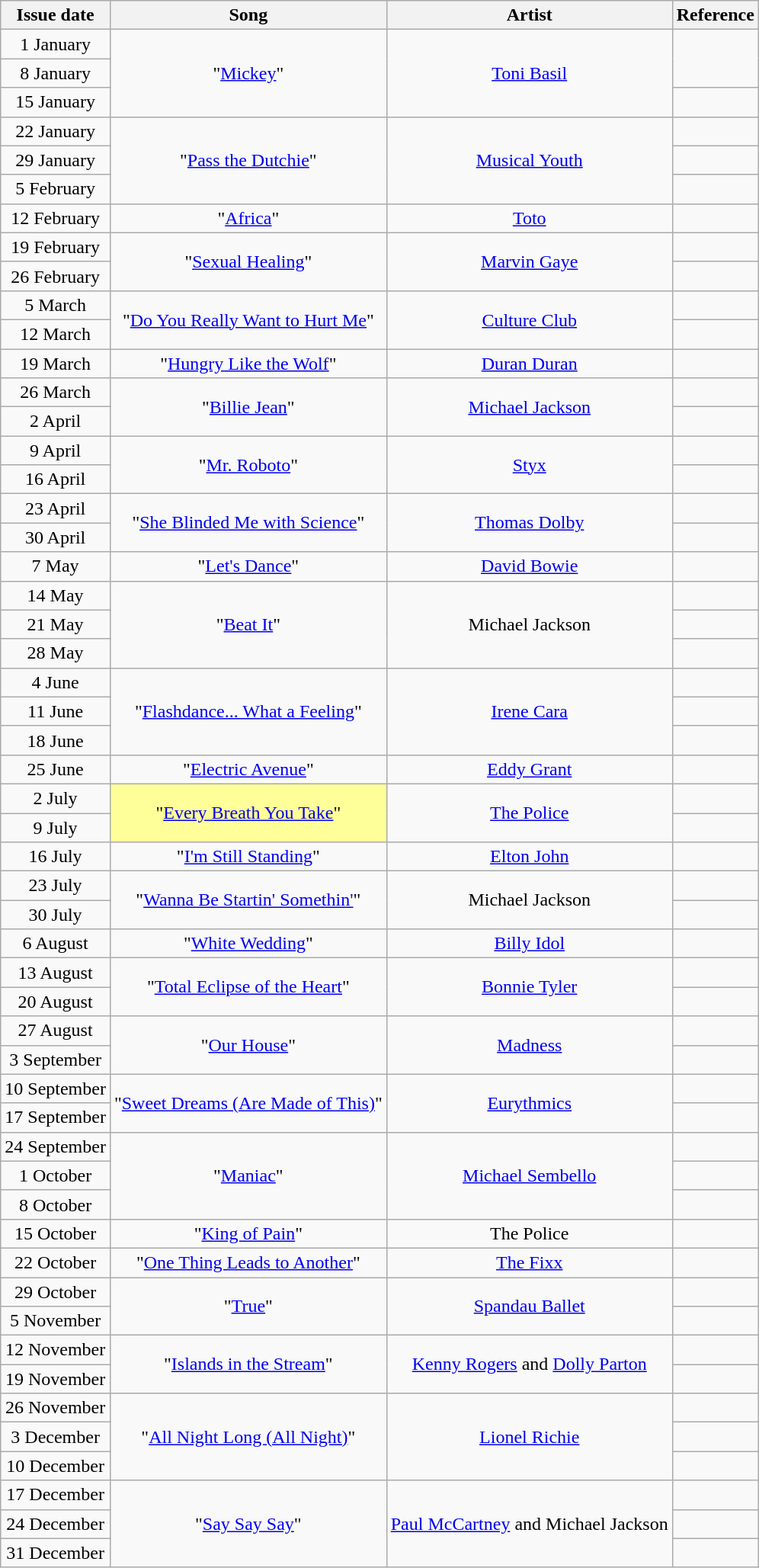<table class="wikitable">
<tr>
<th align="center">Issue date</th>
<th align="center">Song</th>
<th align="center">Artist</th>
<th align="center">Reference</th>
</tr>
<tr>
<td align="center">1 January</td>
<td align="center" rowspan="3">"<a href='#'>Mickey</a>"</td>
<td align="center" rowspan="3"><a href='#'>Toni Basil</a></td>
<td align="center" rowspan="2"></td>
</tr>
<tr>
<td align="center">8 January</td>
</tr>
<tr>
<td align="center">15 January</td>
<td align="center"></td>
</tr>
<tr>
<td align="center">22 January</td>
<td align="center" rowspan="3">"<a href='#'>Pass the Dutchie</a>"</td>
<td align="center" rowspan="3"><a href='#'>Musical Youth</a></td>
<td align="center"></td>
</tr>
<tr>
<td align="center">29 January</td>
<td align="center"></td>
</tr>
<tr>
<td align="center">5 February</td>
<td align="center"></td>
</tr>
<tr>
<td align="center">12 February</td>
<td align="center">"<a href='#'>Africa</a>"</td>
<td align="center"><a href='#'>Toto</a></td>
<td align="center"></td>
</tr>
<tr>
<td align="center">19 February</td>
<td align="center" rowspan="2">"<a href='#'>Sexual Healing</a>"</td>
<td align="center" rowspan="2"><a href='#'>Marvin Gaye</a></td>
<td align="center"></td>
</tr>
<tr>
<td align="center">26 February</td>
<td align="center"></td>
</tr>
<tr>
<td align="center">5 March</td>
<td align="center" rowspan="2">"<a href='#'>Do You Really Want to Hurt Me</a>"</td>
<td align="center" rowspan="2"><a href='#'>Culture Club</a></td>
<td align="center"></td>
</tr>
<tr>
<td align="center">12 March</td>
<td align="center"></td>
</tr>
<tr>
<td align="center">19 March</td>
<td align="center">"<a href='#'>Hungry Like the Wolf</a>"</td>
<td align="center"><a href='#'>Duran Duran</a></td>
<td align="center"></td>
</tr>
<tr>
<td align="center">26 March</td>
<td align="center" rowspan="2">"<a href='#'>Billie Jean</a>"</td>
<td align="center" rowspan="2"><a href='#'>Michael Jackson</a></td>
<td align="center"></td>
</tr>
<tr>
<td align="center">2 April</td>
<td align="center"></td>
</tr>
<tr>
<td align="center">9 April</td>
<td align="center" rowspan="2">"<a href='#'>Mr. Roboto</a>"</td>
<td align="center" rowspan="2"><a href='#'>Styx</a></td>
<td align="center"></td>
</tr>
<tr>
<td align="center">16 April</td>
<td align="center"></td>
</tr>
<tr>
<td align="center">23 April</td>
<td align="center" rowspan="2">"<a href='#'>She Blinded Me with Science</a>"</td>
<td align="center" rowspan="2"><a href='#'>Thomas Dolby</a></td>
<td align="center"></td>
</tr>
<tr>
<td align="center">30 April</td>
<td align="center"></td>
</tr>
<tr>
<td align="center">7 May</td>
<td align="center">"<a href='#'>Let's Dance</a>"</td>
<td align="center"><a href='#'>David Bowie</a></td>
<td align="center"></td>
</tr>
<tr>
<td align="center">14 May</td>
<td align="center" rowspan="3">"<a href='#'>Beat It</a>"</td>
<td align="center" rowspan="3">Michael Jackson</td>
<td align="center"></td>
</tr>
<tr>
<td align="center">21 May</td>
<td align="center"></td>
</tr>
<tr>
<td align="center">28 May</td>
<td align="center"></td>
</tr>
<tr>
<td align="center">4 June</td>
<td align="center" rowspan="3">"<a href='#'>Flashdance... What a Feeling</a>"</td>
<td align="center" rowspan="3"><a href='#'>Irene Cara</a></td>
<td align="center"></td>
</tr>
<tr>
<td align="center">11 June</td>
<td align="center"></td>
</tr>
<tr>
<td align="center">18 June</td>
<td align="center"></td>
</tr>
<tr>
<td align="center">25 June</td>
<td align="center">"<a href='#'>Electric Avenue</a>"</td>
<td align="center"><a href='#'>Eddy Grant</a></td>
<td align="center"></td>
</tr>
<tr>
<td align="center">2 July</td>
<td bgcolor=#FFFF99 align="center" rowspan="2">"<a href='#'>Every Breath You Take</a>"</td>
<td align="center" rowspan="2"><a href='#'>The Police</a></td>
<td align="center"></td>
</tr>
<tr>
<td align="center">9 July</td>
<td align="center"></td>
</tr>
<tr>
<td align="center">16 July</td>
<td align="center">"<a href='#'>I'm Still Standing</a>"</td>
<td align="center"><a href='#'>Elton John</a></td>
<td align="center"></td>
</tr>
<tr>
<td align="center">23 July</td>
<td align="center" rowspan="2">"<a href='#'>Wanna Be Startin' Somethin'</a>"</td>
<td align="center" rowspan="2">Michael Jackson</td>
<td align="center"></td>
</tr>
<tr>
<td align="center">30 July</td>
<td align="center"></td>
</tr>
<tr>
<td align="center">6 August</td>
<td align="center">"<a href='#'>White Wedding</a>"</td>
<td align="center"><a href='#'>Billy Idol</a></td>
<td align="center"></td>
</tr>
<tr>
<td align="center">13 August</td>
<td align="center" rowspan="2">"<a href='#'>Total Eclipse of the Heart</a>"</td>
<td align="center" rowspan="2"><a href='#'>Bonnie Tyler</a></td>
<td align="center"></td>
</tr>
<tr>
<td align="center">20 August</td>
<td align="center"></td>
</tr>
<tr>
<td align="center">27 August</td>
<td align="center" rowspan="2">"<a href='#'>Our House</a>"</td>
<td align="center" rowspan="2"><a href='#'>Madness</a></td>
<td align="center"></td>
</tr>
<tr>
<td align="center">3 September</td>
<td align="center"></td>
</tr>
<tr>
<td align="center">10 September</td>
<td align="center" rowspan="2">"<a href='#'>Sweet Dreams (Are Made of This)</a>"</td>
<td align="center" rowspan="2"><a href='#'>Eurythmics</a></td>
<td align="center"></td>
</tr>
<tr>
<td align="center">17 September</td>
<td align="center"></td>
</tr>
<tr>
<td align="center">24 September</td>
<td align="center" rowspan="3">"<a href='#'>Maniac</a>"</td>
<td align="center" rowspan="3"><a href='#'>Michael Sembello</a></td>
<td align="center"></td>
</tr>
<tr>
<td align="center">1 October</td>
<td align="center"></td>
</tr>
<tr>
<td align="center">8 October</td>
<td align="center"></td>
</tr>
<tr>
<td align="center">15 October</td>
<td align="center">"<a href='#'>King of Pain</a>"</td>
<td align="center">The Police</td>
<td align="center"></td>
</tr>
<tr>
<td align="center">22 October</td>
<td align="center">"<a href='#'>One Thing Leads to Another</a>"</td>
<td align="center"><a href='#'>The Fixx</a></td>
<td align="center"></td>
</tr>
<tr>
<td align="center">29 October</td>
<td align="center" rowspan="2">"<a href='#'>True</a>"</td>
<td align="center" rowspan="2"><a href='#'>Spandau Ballet</a></td>
<td align="center"></td>
</tr>
<tr>
<td align="center">5 November</td>
<td align="center"></td>
</tr>
<tr>
<td align="center">12 November</td>
<td align="center" rowspan="2">"<a href='#'>Islands in the Stream</a>"</td>
<td align="center" rowspan="2"><a href='#'>Kenny Rogers</a> and <a href='#'>Dolly Parton</a></td>
<td align="center"></td>
</tr>
<tr>
<td align="center">19 November</td>
<td align="center"></td>
</tr>
<tr>
<td align="center">26 November</td>
<td align="center" rowspan="3">"<a href='#'>All Night Long (All Night)</a>"</td>
<td align="center" rowspan="3"><a href='#'>Lionel Richie</a></td>
<td align="center"></td>
</tr>
<tr>
<td align="center">3 December</td>
<td align="center"></td>
</tr>
<tr>
<td align="center">10 December</td>
<td align="center"></td>
</tr>
<tr>
<td align="center">17 December</td>
<td align="center" rowspan="3">"<a href='#'>Say Say Say</a>"</td>
<td align="center" rowspan="3"><a href='#'>Paul McCartney</a> and Michael Jackson</td>
<td align="center"></td>
</tr>
<tr>
<td align="center">24 December</td>
<td align="center"></td>
</tr>
<tr>
<td align="center">31 December</td>
<td align="center"></td>
</tr>
</table>
